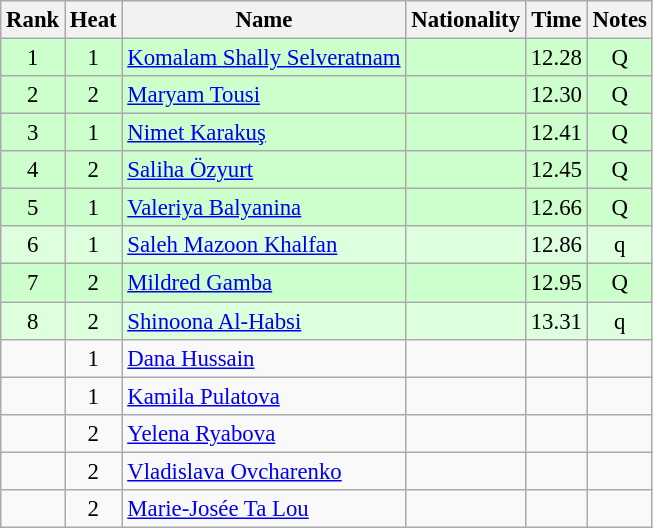<table class="wikitable sortable" style="text-align:center;font-size:95%">
<tr>
<th>Rank</th>
<th>Heat</th>
<th>Name</th>
<th>Nationality</th>
<th>Time</th>
<th>Notes</th>
</tr>
<tr bgcolor=ccffcc>
<td>1</td>
<td>1</td>
<td align=left><a href='#'>Komalam Shally Selveratnam</a></td>
<td align=left></td>
<td>12.28</td>
<td>Q</td>
</tr>
<tr bgcolor=ccffcc>
<td>2</td>
<td>2</td>
<td align=left><a href='#'>Maryam Tousi</a></td>
<td align=left></td>
<td>12.30</td>
<td>Q</td>
</tr>
<tr bgcolor=ccffcc>
<td>3</td>
<td>1</td>
<td align=left><a href='#'>Nimet Karakuş</a></td>
<td align=left></td>
<td>12.41</td>
<td>Q</td>
</tr>
<tr bgcolor=ccffcc>
<td>4</td>
<td>2</td>
<td align=left><a href='#'>Saliha Özyurt</a></td>
<td align=left></td>
<td>12.45</td>
<td>Q</td>
</tr>
<tr bgcolor=ccffcc>
<td>5</td>
<td>1</td>
<td align=left><a href='#'>Valeriya Balyanina</a></td>
<td align=left></td>
<td>12.66</td>
<td>Q</td>
</tr>
<tr bgcolor=ddffdd>
<td>6</td>
<td>1</td>
<td align=left><a href='#'>Saleh Mazoon Khalfan</a></td>
<td align=left></td>
<td>12.86</td>
<td>q</td>
</tr>
<tr bgcolor=ccffcc>
<td>7</td>
<td>2</td>
<td align=left><a href='#'>Mildred Gamba</a></td>
<td align=left></td>
<td>12.95</td>
<td>Q</td>
</tr>
<tr bgcolor=ddffdd>
<td>8</td>
<td>2</td>
<td align=left><a href='#'>Shinoona Al-Habsi</a></td>
<td align=left></td>
<td>13.31</td>
<td>q</td>
</tr>
<tr>
<td></td>
<td>1</td>
<td align=left><a href='#'>Dana Hussain</a></td>
<td align=left></td>
<td></td>
<td></td>
</tr>
<tr>
<td></td>
<td>1</td>
<td align=left><a href='#'>Kamila Pulatova</a></td>
<td align=left></td>
<td></td>
<td></td>
</tr>
<tr>
<td></td>
<td>2</td>
<td align=left><a href='#'>Yelena Ryabova</a></td>
<td align=left></td>
<td></td>
<td></td>
</tr>
<tr>
<td></td>
<td>2</td>
<td align=left><a href='#'>Vladislava Ovcharenko</a></td>
<td align=left></td>
<td></td>
<td></td>
</tr>
<tr>
<td></td>
<td>2</td>
<td align=left><a href='#'>Marie-Josée Ta Lou</a></td>
<td align=left></td>
<td></td>
<td></td>
</tr>
</table>
